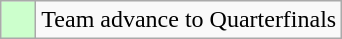<table class="wikitable">
<tr>
<td style="background:#cfc;">    </td>
<td>Team advance to Quarterfinals</td>
</tr>
</table>
